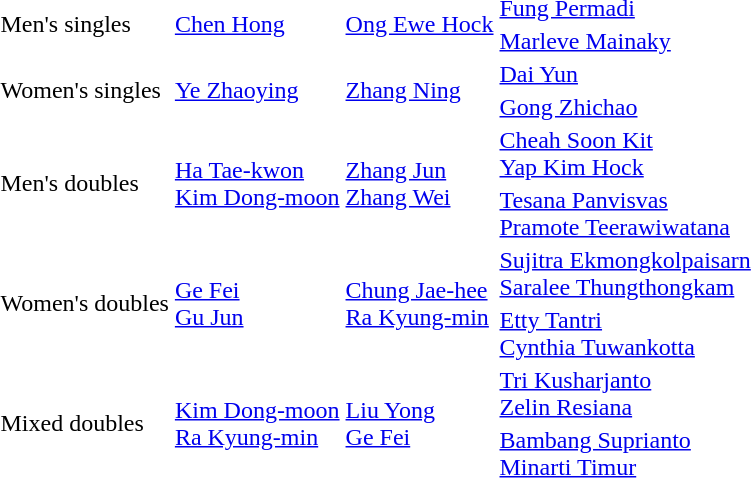<table>
<tr>
<td rowspan="2">Men's singles</td>
<td rowspan="2"> <a href='#'>Chen Hong</a></td>
<td rowspan="2"> <a href='#'>Ong Ewe Hock</a></td>
<td> <a href='#'>Fung Permadi</a></td>
</tr>
<tr>
<td> <a href='#'>Marleve Mainaky</a></td>
</tr>
<tr>
<td rowspan="2">Women's singles</td>
<td rowspan="2"> <a href='#'>Ye Zhaoying</a></td>
<td rowspan="2"> <a href='#'>Zhang Ning</a></td>
<td> <a href='#'>Dai Yun</a></td>
</tr>
<tr>
<td> <a href='#'>Gong Zhichao</a></td>
</tr>
<tr>
<td rowspan="2">Men's doubles</td>
<td rowspan="2"> <a href='#'>Ha Tae-kwon</a> <br>  <a href='#'>Kim Dong-moon</a></td>
<td rowspan="2"> <a href='#'>Zhang Jun</a> <br>  <a href='#'>Zhang Wei</a></td>
<td> <a href='#'>Cheah Soon Kit</a> <br>  <a href='#'>Yap Kim Hock</a></td>
</tr>
<tr>
<td> <a href='#'>Tesana Panvisvas</a> <br>  <a href='#'>Pramote Teerawiwatana</a></td>
</tr>
<tr>
<td rowspan="2">Women's doubles</td>
<td rowspan="2"> <a href='#'>Ge Fei</a> <br>  <a href='#'>Gu Jun</a></td>
<td rowspan="2"> <a href='#'>Chung Jae-hee</a> <br>  <a href='#'>Ra Kyung-min</a></td>
<td> <a href='#'>Sujitra Ekmongkolpaisarn</a> <br>  <a href='#'>Saralee Thungthongkam</a></td>
</tr>
<tr>
<td> <a href='#'>Etty Tantri</a> <br>  <a href='#'>Cynthia Tuwankotta</a></td>
</tr>
<tr>
<td rowspan="2">Mixed doubles</td>
<td rowspan="2"> <a href='#'>Kim Dong-moon</a> <br>  <a href='#'>Ra Kyung-min</a></td>
<td rowspan="2"> <a href='#'>Liu Yong</a> <br>  <a href='#'>Ge Fei</a></td>
<td> <a href='#'>Tri Kusharjanto</a> <br>  <a href='#'>Zelin Resiana</a></td>
</tr>
<tr>
<td> <a href='#'>Bambang Suprianto</a> <br>  <a href='#'>Minarti Timur</a></td>
</tr>
</table>
